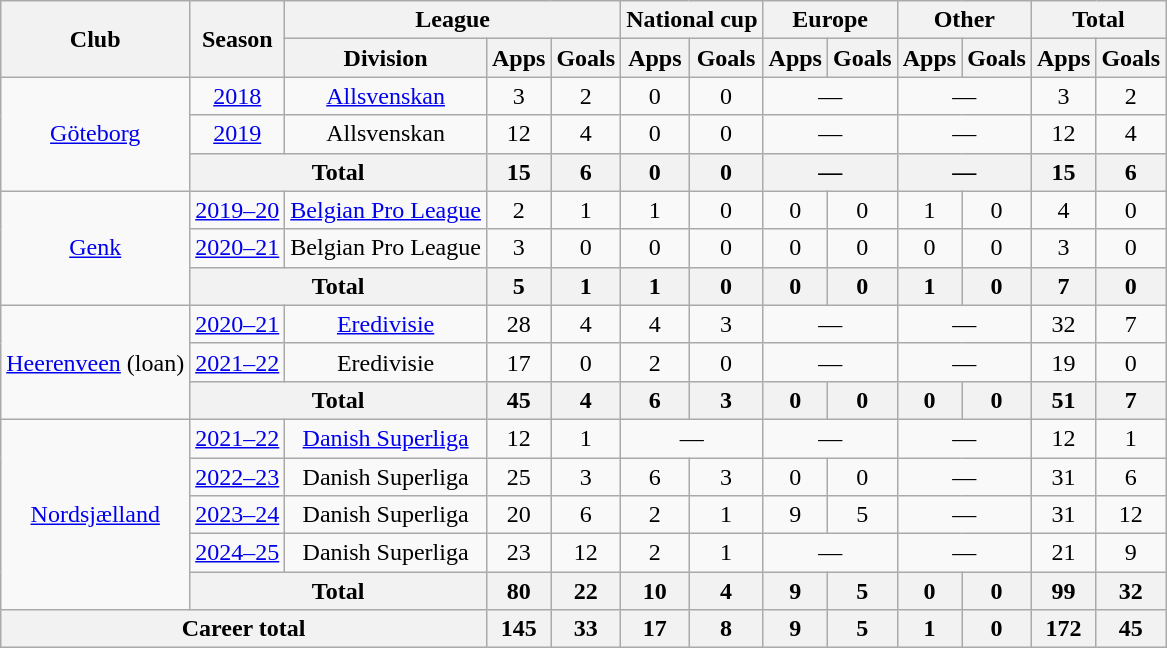<table class="wikitable" style="text-align:center">
<tr>
<th rowspan="2">Club</th>
<th rowspan="2">Season</th>
<th colspan="3">League</th>
<th colspan="2">National cup</th>
<th colspan="2">Europe</th>
<th colspan="2">Other</th>
<th colspan="2">Total</th>
</tr>
<tr>
<th>Division</th>
<th>Apps</th>
<th>Goals</th>
<th>Apps</th>
<th>Goals</th>
<th>Apps</th>
<th>Goals</th>
<th>Apps</th>
<th>Goals</th>
<th>Apps</th>
<th>Goals</th>
</tr>
<tr>
<td rowspan="3"><a href='#'>Göteborg</a></td>
<td><a href='#'>2018</a></td>
<td><a href='#'>Allsvenskan</a></td>
<td>3</td>
<td>2</td>
<td>0</td>
<td>0</td>
<td colspan="2">—</td>
<td colspan="2">—</td>
<td>3</td>
<td>2</td>
</tr>
<tr>
<td><a href='#'>2019</a></td>
<td>Allsvenskan</td>
<td>12</td>
<td>4</td>
<td>0</td>
<td>0</td>
<td colspan="2">—</td>
<td colspan="2">—</td>
<td>12</td>
<td>4</td>
</tr>
<tr>
<th colspan="2">Total</th>
<th>15</th>
<th>6</th>
<th>0</th>
<th>0</th>
<th colspan="2">—</th>
<th colspan="2">—</th>
<th>15</th>
<th>6</th>
</tr>
<tr>
<td rowspan="3"><a href='#'>Genk</a></td>
<td><a href='#'>2019–20</a></td>
<td><a href='#'>Belgian Pro League</a></td>
<td>2</td>
<td>1</td>
<td>1</td>
<td>0</td>
<td>0</td>
<td>0</td>
<td>1</td>
<td>0</td>
<td>4</td>
<td>0</td>
</tr>
<tr>
<td><a href='#'>2020–21</a></td>
<td>Belgian Pro League</td>
<td>3</td>
<td>0</td>
<td>0</td>
<td>0</td>
<td>0</td>
<td>0</td>
<td>0</td>
<td>0</td>
<td>3</td>
<td>0</td>
</tr>
<tr>
<th colspan="2">Total</th>
<th>5</th>
<th>1</th>
<th>1</th>
<th>0</th>
<th>0</th>
<th>0</th>
<th>1</th>
<th>0</th>
<th>7</th>
<th>0</th>
</tr>
<tr>
<td rowspan="3"><a href='#'>Heerenveen</a> (loan)</td>
<td><a href='#'>2020–21</a></td>
<td><a href='#'>Eredivisie</a></td>
<td>28</td>
<td>4</td>
<td>4</td>
<td>3</td>
<td colspan="2">—</td>
<td colspan="2">—</td>
<td>32</td>
<td>7</td>
</tr>
<tr>
<td><a href='#'>2021–22</a></td>
<td>Eredivisie</td>
<td>17</td>
<td>0</td>
<td>2</td>
<td>0</td>
<td colspan="2">—</td>
<td colspan="2">—</td>
<td>19</td>
<td>0</td>
</tr>
<tr>
<th colspan="2">Total</th>
<th>45</th>
<th>4</th>
<th>6</th>
<th>3</th>
<th>0</th>
<th>0</th>
<th>0</th>
<th>0</th>
<th>51</th>
<th>7</th>
</tr>
<tr>
<td rowspan="5"><a href='#'>Nordsjælland</a></td>
<td><a href='#'>2021–22</a></td>
<td><a href='#'>Danish Superliga</a></td>
<td>12</td>
<td>1</td>
<td colspan="2">—</td>
<td colspan="2">—</td>
<td colspan="2">—</td>
<td>12</td>
<td>1</td>
</tr>
<tr>
<td><a href='#'>2022–23</a></td>
<td>Danish Superliga</td>
<td>25</td>
<td>3</td>
<td>6</td>
<td>3</td>
<td>0</td>
<td>0</td>
<td colspan="2">—</td>
<td>31</td>
<td>6</td>
</tr>
<tr>
<td><a href='#'>2023–24</a></td>
<td>Danish Superliga</td>
<td>20</td>
<td>6</td>
<td>2</td>
<td>1</td>
<td>9</td>
<td>5</td>
<td colspan="2">—</td>
<td>31</td>
<td>12</td>
</tr>
<tr>
<td><a href='#'>2024–25</a></td>
<td>Danish Superliga</td>
<td>23</td>
<td>12</td>
<td>2</td>
<td>1</td>
<td colspan="2">—</td>
<td colspan="2">—</td>
<td>21</td>
<td>9</td>
</tr>
<tr>
<th colspan="2">Total</th>
<th>80</th>
<th>22</th>
<th>10</th>
<th>4</th>
<th>9</th>
<th>5</th>
<th>0</th>
<th>0</th>
<th>99</th>
<th>32</th>
</tr>
<tr>
<th colspan="3">Career total</th>
<th>145</th>
<th>33</th>
<th>17</th>
<th>8</th>
<th>9</th>
<th>5</th>
<th>1</th>
<th>0</th>
<th>172</th>
<th>45</th>
</tr>
</table>
